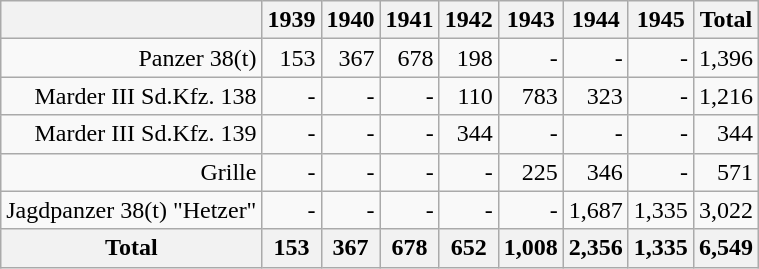<table class="wikitable" style="text-align: right">
<tr>
<th></th>
<th>1939</th>
<th>1940</th>
<th>1941</th>
<th>1942</th>
<th>1943</th>
<th>1944</th>
<th>1945</th>
<th><strong>Total</strong></th>
</tr>
<tr>
<td>Panzer 38(t)</td>
<td>153</td>
<td>367</td>
<td>678</td>
<td>198</td>
<td>-</td>
<td>-</td>
<td>-</td>
<td>1,396</td>
</tr>
<tr>
<td>Marder III Sd.Kfz. 138</td>
<td>-</td>
<td>-</td>
<td>-</td>
<td>110</td>
<td>783</td>
<td>323</td>
<td>-</td>
<td>1,216</td>
</tr>
<tr>
<td>Marder III Sd.Kfz. 139</td>
<td>-</td>
<td>-</td>
<td>-</td>
<td>344</td>
<td>-</td>
<td>-</td>
<td>-</td>
<td>344</td>
</tr>
<tr>
<td>Grille</td>
<td>-</td>
<td>-</td>
<td>-</td>
<td>-</td>
<td>225</td>
<td>346</td>
<td>-</td>
<td>571</td>
</tr>
<tr>
<td>Jagdpanzer 38(t) "Hetzer"</td>
<td>-</td>
<td>-</td>
<td>-</td>
<td>-</td>
<td>-</td>
<td>1,687</td>
<td>1,335</td>
<td>3,022</td>
</tr>
<tr>
<th><strong>Total</strong></th>
<th>153</th>
<th>367</th>
<th>678</th>
<th>652</th>
<th>1,008</th>
<th>2,356</th>
<th>1,335</th>
<th>6,549</th>
</tr>
</table>
